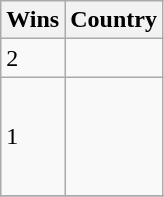<table class="wikitable">
<tr>
<th>Wins</th>
<th>Country</th>
</tr>
<tr>
<td>2</td>
<td><br></td>
</tr>
<tr>
<td>1</td>
<td><br><br><br><br></td>
</tr>
<tr>
</tr>
</table>
